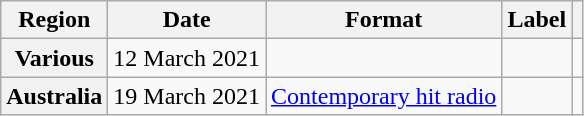<table class="wikitable plainrowheaders">
<tr>
<th>Region</th>
<th>Date</th>
<th>Format</th>
<th>Label</th>
<th></th>
</tr>
<tr>
<th scope="row">Various</th>
<td>12 March 2021</td>
<td></td>
<td></td>
<td></td>
</tr>
<tr>
<th scope="row">Australia</th>
<td>19 March 2021</td>
<td><a href='#'>Contemporary hit radio</a></td>
<td></td>
<td></td>
</tr>
</table>
